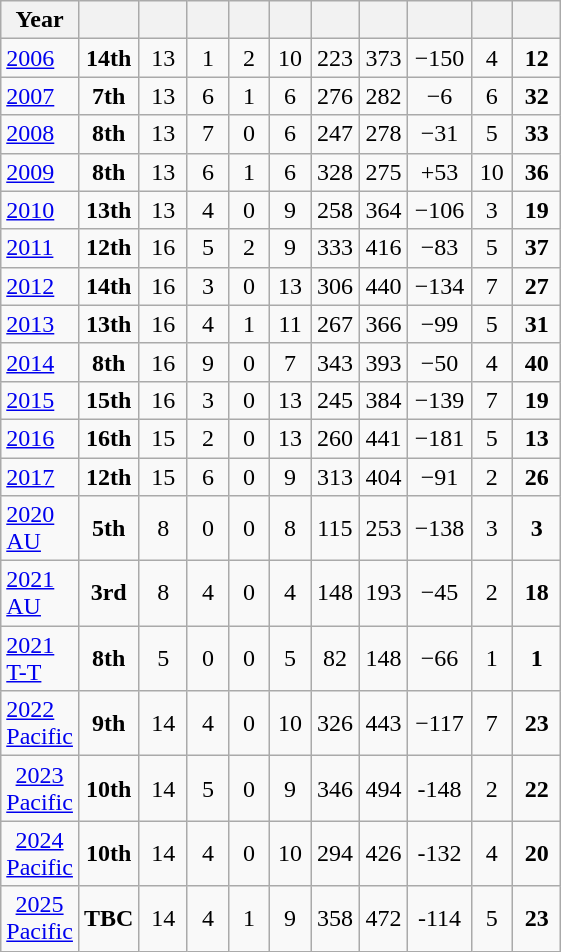<table class="wikitable" style="text-align:center;">
<tr>
<th style="width:35px;">Year</th>
<th style="width:30px;"></th>
<th style="width:25px;"></th>
<th style="width:20px;"></th>
<th style="width:20px;"></th>
<th style="width:20px;"></th>
<th style="width:25px;"></th>
<th style="width:25px;"></th>
<th style="width:35px;"></th>
<th style="width:20px;"></th>
<th style="width:25px;"><br></th>
</tr>
<tr>
<td align = left><a href='#'>2006</a></td>
<td><strong>14th</strong></td>
<td>13</td>
<td>1</td>
<td>2</td>
<td>10</td>
<td>223</td>
<td>373</td>
<td>−150</td>
<td>4</td>
<td><strong>12</strong></td>
</tr>
<tr>
<td align = left><a href='#'>2007</a></td>
<td><strong>7th</strong></td>
<td>13</td>
<td>6</td>
<td>1</td>
<td>6</td>
<td>276</td>
<td>282</td>
<td>−6</td>
<td>6</td>
<td><strong>32</strong></td>
</tr>
<tr>
<td align = left><a href='#'>2008</a></td>
<td><strong>8th</strong></td>
<td>13</td>
<td>7</td>
<td>0</td>
<td>6</td>
<td>247</td>
<td>278</td>
<td>−31</td>
<td>5</td>
<td><strong>33</strong></td>
</tr>
<tr>
<td align = left><a href='#'>2009</a></td>
<td><strong>8th</strong></td>
<td>13</td>
<td>6</td>
<td>1</td>
<td>6</td>
<td>328</td>
<td>275</td>
<td>+53</td>
<td>10</td>
<td><strong>36</strong></td>
</tr>
<tr>
<td align = left><a href='#'>2010</a></td>
<td><strong>13th</strong></td>
<td>13</td>
<td>4</td>
<td>0</td>
<td>9</td>
<td>258</td>
<td>364</td>
<td>−106</td>
<td>3</td>
<td><strong>19</strong></td>
</tr>
<tr>
<td align = left><a href='#'>2011</a></td>
<td><strong>12th</strong></td>
<td>16</td>
<td>5</td>
<td>2</td>
<td>9</td>
<td>333</td>
<td>416</td>
<td>−83</td>
<td>5</td>
<td><strong>37</strong></td>
</tr>
<tr>
<td align = left><a href='#'>2012</a></td>
<td><strong>14th</strong></td>
<td>16</td>
<td>3</td>
<td>0</td>
<td>13</td>
<td>306</td>
<td>440</td>
<td>−134</td>
<td>7</td>
<td><strong>27</strong></td>
</tr>
<tr>
<td align = left><a href='#'>2013</a></td>
<td><strong>13th</strong></td>
<td>16</td>
<td>4</td>
<td>1</td>
<td>11</td>
<td>267</td>
<td>366</td>
<td>−99</td>
<td>5</td>
<td><strong>31</strong></td>
</tr>
<tr>
<td align = left><a href='#'>2014</a></td>
<td><strong>8th</strong></td>
<td>16</td>
<td>9</td>
<td>0</td>
<td>7</td>
<td>343</td>
<td>393</td>
<td>−50</td>
<td>4</td>
<td><strong>40</strong></td>
</tr>
<tr>
<td align = left><a href='#'>2015</a></td>
<td><strong>15th</strong></td>
<td>16</td>
<td>3</td>
<td>0</td>
<td>13</td>
<td>245</td>
<td>384</td>
<td>−139</td>
<td>7</td>
<td><strong>19</strong></td>
</tr>
<tr>
<td align = left><a href='#'>2016</a></td>
<td><strong>16th</strong></td>
<td>15</td>
<td>2</td>
<td>0</td>
<td>13</td>
<td>260</td>
<td>441</td>
<td>−181</td>
<td>5</td>
<td><strong>13</strong></td>
</tr>
<tr>
<td align = left><a href='#'>2017</a></td>
<td><strong>12th</strong></td>
<td>15</td>
<td>6</td>
<td>0</td>
<td>9</td>
<td>313</td>
<td>404</td>
<td>−91</td>
<td>2</td>
<td><strong>26</strong></td>
</tr>
<tr>
<td align = left><a href='#'>2020 AU</a></td>
<td><strong>5th</strong></td>
<td>8</td>
<td>0</td>
<td>0</td>
<td>8</td>
<td>115</td>
<td>253</td>
<td>−138</td>
<td>3</td>
<td><strong>3</strong></td>
</tr>
<tr>
<td align = left><a href='#'>2021 AU</a></td>
<td><strong>3rd</strong></td>
<td>8</td>
<td>4</td>
<td>0</td>
<td>4</td>
<td>148</td>
<td>193</td>
<td>−45</td>
<td>2</td>
<td><strong>18</strong></td>
</tr>
<tr>
<td align = left><a href='#'>2021 T-T</a></td>
<td><strong>8th</strong></td>
<td>5</td>
<td>0</td>
<td>0</td>
<td>5</td>
<td>82</td>
<td>148</td>
<td>−66</td>
<td>1</td>
<td><strong>1</strong></td>
</tr>
<tr>
<td align = left><a href='#'>2022 Pacific</a></td>
<td><strong>9th</strong></td>
<td>14</td>
<td>4</td>
<td>0</td>
<td>10</td>
<td>326</td>
<td>443</td>
<td>−117</td>
<td>7</td>
<td><strong>23</strong></td>
</tr>
<tr>
<td><a href='#'>2023 Pacific</a></td>
<td><strong>10th</strong></td>
<td>14</td>
<td>5</td>
<td>0</td>
<td>9</td>
<td>346</td>
<td>494</td>
<td>-148</td>
<td>2</td>
<td><strong>22</strong></td>
</tr>
<tr>
<td><a href='#'>2024 Pacific</a></td>
<td><strong>10th</strong></td>
<td>14</td>
<td>4</td>
<td>0</td>
<td>10</td>
<td>294</td>
<td>426</td>
<td>-132</td>
<td>4</td>
<td><strong>20</strong></td>
</tr>
<tr>
<td><a href='#'>2025 Pacific</a></td>
<td><strong>TBC</strong></td>
<td>14</td>
<td>4</td>
<td>1</td>
<td>9</td>
<td>358</td>
<td>472</td>
<td>-114</td>
<td>5</td>
<td><strong>23</strong></td>
</tr>
</table>
